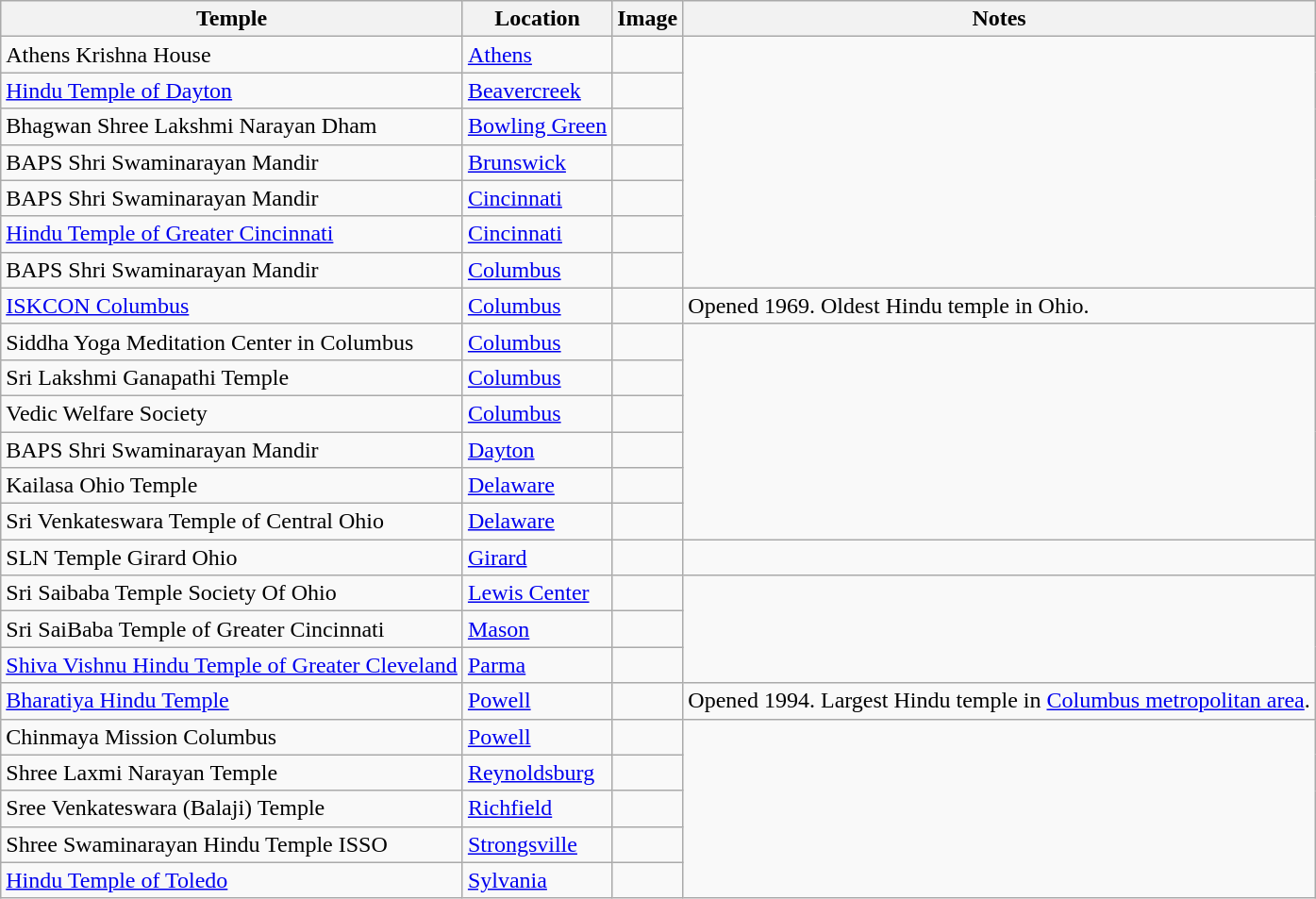<table class="wikitable sortable" id="tableTempleWikiOH">
<tr>
<th>Temple</th>
<th>Location</th>
<th>Image</th>
<th>Notes</th>
</tr>
<tr>
<td>Athens Krishna House</td>
<td><a href='#'>Athens</a></td>
<td></td>
</tr>
<tr>
<td><a href='#'>Hindu Temple of Dayton</a></td>
<td><a href='#'>Beavercreek</a></td>
<td></td>
</tr>
<tr>
<td>Bhagwan Shree Lakshmi Narayan Dham</td>
<td><a href='#'>Bowling Green</a></td>
<td></td>
</tr>
<tr>
<td>BAPS Shri Swaminarayan Mandir</td>
<td><a href='#'>Brunswick</a></td>
<td></td>
</tr>
<tr>
<td>BAPS Shri Swaminarayan Mandir</td>
<td><a href='#'>Cincinnati</a></td>
<td></td>
</tr>
<tr>
<td><a href='#'>Hindu Temple of Greater Cincinnati</a></td>
<td><a href='#'>Cincinnati</a></td>
<td></td>
</tr>
<tr>
<td>BAPS Shri Swaminarayan Mandir</td>
<td><a href='#'>Columbus</a></td>
<td></td>
</tr>
<tr>
<td><a href='#'>ISKCON Columbus</a></td>
<td><a href='#'>Columbus</a></td>
<td></td>
<td>Opened 1969. Oldest Hindu temple in Ohio.</td>
</tr>
<tr>
<td>Siddha Yoga Meditation Center in Columbus</td>
<td><a href='#'>Columbus</a></td>
<td></td>
</tr>
<tr>
<td>Sri Lakshmi Ganapathi Temple</td>
<td><a href='#'>Columbus</a></td>
<td></td>
</tr>
<tr>
<td>Vedic Welfare Society</td>
<td><a href='#'>Columbus</a></td>
<td></td>
</tr>
<tr>
<td>BAPS Shri Swaminarayan Mandir</td>
<td><a href='#'>Dayton</a></td>
<td></td>
</tr>
<tr>
<td>Kailasa Ohio Temple</td>
<td><a href='#'>Delaware</a></td>
<td></td>
</tr>
<tr>
<td>Sri Venkateswara Temple of Central Ohio</td>
<td><a href='#'>Delaware</a></td>
<td></td>
</tr>
<tr>
<td>SLN Temple Girard Ohio</td>
<td><a href='#'>Girard</a></td>
<td></td>
<td></td>
</tr>
<tr>
<td>Sri Saibaba Temple Society Of Ohio</td>
<td><a href='#'>Lewis Center</a></td>
<td></td>
</tr>
<tr>
<td>Sri SaiBaba Temple of Greater Cincinnati</td>
<td><a href='#'>Mason</a></td>
<td></td>
</tr>
<tr>
<td><a href='#'>Shiva Vishnu Hindu Temple of Greater Cleveland</a></td>
<td><a href='#'>Parma</a></td>
<td></td>
</tr>
<tr>
<td><a href='#'>Bharatiya Hindu Temple</a></td>
<td><a href='#'>Powell</a></td>
<td></td>
<td>Opened 1994. Largest Hindu temple in <a href='#'>Columbus metropolitan area</a>.</td>
</tr>
<tr>
<td>Chinmaya Mission Columbus</td>
<td><a href='#'>Powell</a></td>
<td></td>
</tr>
<tr>
<td>Shree Laxmi Narayan Temple</td>
<td><a href='#'>Reynoldsburg</a></td>
<td></td>
</tr>
<tr>
<td>Sree Venkateswara (Balaji) Temple</td>
<td><a href='#'>Richfield</a></td>
<td></td>
</tr>
<tr>
<td>Shree Swaminarayan Hindu Temple ISSO</td>
<td><a href='#'>Strongsville</a></td>
<td></td>
</tr>
<tr>
<td><a href='#'>Hindu Temple of Toledo</a></td>
<td><a href='#'>Sylvania</a></td>
<td></td>
</tr>
</table>
